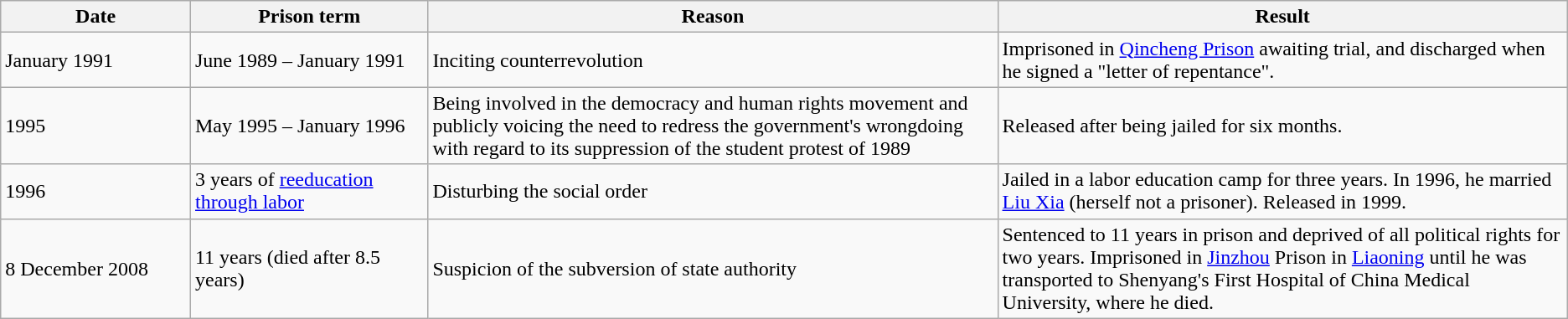<table class="wikitable">
<tr>
<th style="width: 12%;">Date</th>
<th style="width: 15%;">Prison term</th>
<th style="width: 36%;">Reason</th>
<th style="width: 36%;">Result</th>
</tr>
<tr>
<td>January 1991</td>
<td>June 1989 – January 1991</td>
<td>Inciting counterrevolution</td>
<td>Imprisoned in <a href='#'>Qincheng Prison</a> awaiting trial, and discharged when he signed a "letter of repentance".</td>
</tr>
<tr>
<td>1995</td>
<td>May 1995 – January 1996</td>
<td>Being involved in the democracy and human rights movement and publicly voicing the need to redress the government's wrongdoing with regard to its suppression of the student protest of 1989</td>
<td>Released after being jailed for six months.</td>
</tr>
<tr>
<td>1996</td>
<td>3 years of <a href='#'>reeducation through labor</a></td>
<td>Disturbing the social order</td>
<td>Jailed in a labor education camp for three years. In 1996, he married <a href='#'>Liu Xia</a> (herself not a prisoner). Released in 1999.</td>
</tr>
<tr>
<td>8 December 2008</td>
<td>11 years (died after 8.5 years)</td>
<td>Suspicion of the subversion of state authority</td>
<td>Sentenced to 11 years in prison and deprived of all political rights for two years. Imprisoned in <a href='#'>Jinzhou</a> Prison in <a href='#'>Liaoning</a> until he was transported to Shenyang's First Hospital of China Medical University, where he died.</td>
</tr>
</table>
